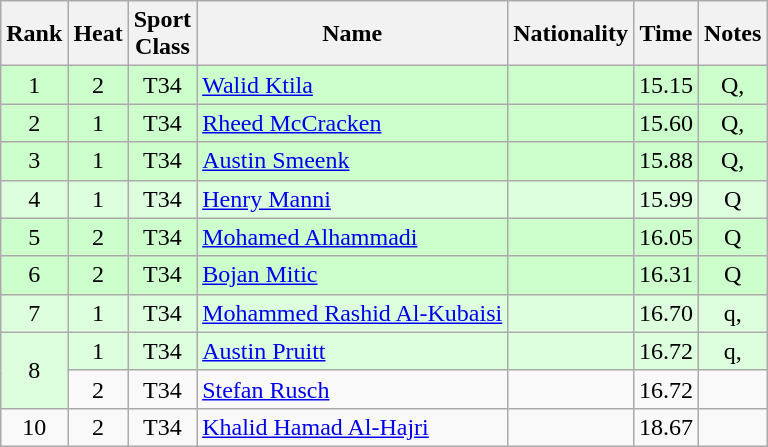<table class="wikitable sortable" style="text-align:center">
<tr>
<th>Rank</th>
<th>Heat</th>
<th>Sport<br>Class</th>
<th>Name</th>
<th>Nationality</th>
<th>Time</th>
<th>Notes</th>
</tr>
<tr bgcolor=ccffcc>
<td>1</td>
<td>2</td>
<td>T34</td>
<td align=left><a href='#'>Walid Ktila</a></td>
<td align=left></td>
<td>15.15</td>
<td>Q, </td>
</tr>
<tr bgcolor=ccffcc>
<td>2</td>
<td>1</td>
<td>T34</td>
<td align=left><a href='#'>Rheed McCracken</a></td>
<td align=left></td>
<td>15.60</td>
<td>Q, </td>
</tr>
<tr bgcolor=ccffcc>
<td>3</td>
<td>1</td>
<td>T34</td>
<td align=left><a href='#'>Austin Smeenk</a></td>
<td align=left></td>
<td>15.88</td>
<td>Q, </td>
</tr>
<tr bgcolor=ddffdd>
<td>4</td>
<td>1</td>
<td>T34</td>
<td align=left><a href='#'>Henry Manni</a></td>
<td align=left></td>
<td>15.99</td>
<td>Q</td>
</tr>
<tr bgcolor=ccffcc>
<td>5</td>
<td>2</td>
<td>T34</td>
<td align=left><a href='#'>Mohamed Alhammadi</a></td>
<td align=left></td>
<td>16.05</td>
<td>Q</td>
</tr>
<tr bgcolor=ccffcc>
<td>6</td>
<td>2</td>
<td>T34</td>
<td align=left><a href='#'>Bojan Mitic</a></td>
<td align=left></td>
<td>16.31</td>
<td>Q</td>
</tr>
<tr bgcolor=ddffdd>
<td>7</td>
<td>1</td>
<td>T34</td>
<td align=left><a href='#'>Mohammed Rashid Al-Kubaisi</a></td>
<td align=left></td>
<td>16.70</td>
<td>q, </td>
</tr>
<tr bgcolor=ddffdd>
<td rowspan=2>8</td>
<td>1</td>
<td>T34</td>
<td align=left><a href='#'>Austin Pruitt</a></td>
<td align=left></td>
<td>16.72</td>
<td>q, </td>
</tr>
<tr>
<td>2</td>
<td>T34</td>
<td align=left><a href='#'>Stefan Rusch</a></td>
<td align=left></td>
<td>16.72</td>
<td></td>
</tr>
<tr>
<td>10</td>
<td>2</td>
<td>T34</td>
<td align=left><a href='#'>Khalid Hamad Al-Hajri</a></td>
<td align=left></td>
<td>18.67</td>
<td></td>
</tr>
</table>
